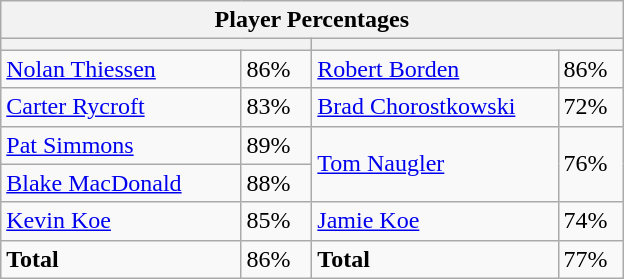<table class="wikitable">
<tr>
<th colspan=4 width=400>Player Percentages</th>
</tr>
<tr>
<th colspan=2 width=200></th>
<th colspan=2 width=200></th>
</tr>
<tr>
<td><a href='#'>Nolan Thiessen</a></td>
<td>86%</td>
<td><a href='#'>Robert Borden</a></td>
<td>86%</td>
</tr>
<tr>
<td><a href='#'>Carter Rycroft</a></td>
<td>83%</td>
<td><a href='#'>Brad Chorostkowski</a></td>
<td>72%</td>
</tr>
<tr>
<td><a href='#'>Pat Simmons</a></td>
<td>89%</td>
<td rowspan=2><a href='#'>Tom Naugler</a></td>
<td rowspan=2>76%</td>
</tr>
<tr>
<td><a href='#'>Blake MacDonald</a></td>
<td>88%</td>
</tr>
<tr>
<td><a href='#'>Kevin Koe</a></td>
<td>85%</td>
<td><a href='#'>Jamie Koe</a></td>
<td>74%</td>
</tr>
<tr>
<td><strong>Total</strong></td>
<td>86%</td>
<td><strong>Total</strong></td>
<td>77%</td>
</tr>
</table>
